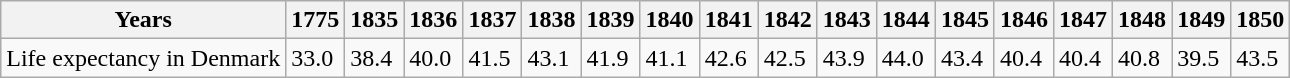<table class="wikitable">
<tr>
<th>Years</th>
<th>1775</th>
<th>1835</th>
<th>1836</th>
<th>1837</th>
<th>1838</th>
<th>1839</th>
<th>1840</th>
<th>1841</th>
<th>1842</th>
<th>1843</th>
<th>1844</th>
<th>1845</th>
<th>1846</th>
<th>1847</th>
<th>1848</th>
<th>1849</th>
<th>1850</th>
</tr>
<tr>
<td>Life expectancy in Denmark</td>
<td>33.0</td>
<td>38.4</td>
<td>40.0</td>
<td>41.5</td>
<td>43.1</td>
<td>41.9</td>
<td>41.1</td>
<td>42.6</td>
<td>42.5</td>
<td>43.9</td>
<td>44.0</td>
<td>43.4</td>
<td>40.4</td>
<td>40.4</td>
<td>40.8</td>
<td>39.5</td>
<td>43.5</td>
</tr>
</table>
